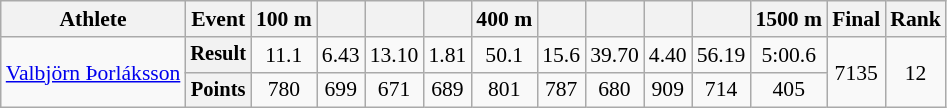<table class="wikitable" style="font-size:90%">
<tr>
<th>Athlete</th>
<th>Event</th>
<th>100 m</th>
<th></th>
<th></th>
<th></th>
<th>400 m</th>
<th></th>
<th></th>
<th></th>
<th></th>
<th>1500 m</th>
<th>Final</th>
<th>Rank</th>
</tr>
<tr align=center>
<td align=left rowspan=2><a href='#'>Valbjörn Þorláksson</a></td>
<th style="font-size:95%">Result</th>
<td>11.1</td>
<td>6.43</td>
<td>13.10</td>
<td>1.81</td>
<td>50.1</td>
<td>15.6</td>
<td>39.70</td>
<td>4.40</td>
<td>56.19</td>
<td>5:00.6</td>
<td rowspan=2>7135</td>
<td rowspan=2>12</td>
</tr>
<tr align=center>
<th style="font-size:95%">Points</th>
<td>780</td>
<td>699</td>
<td>671</td>
<td>689</td>
<td>801</td>
<td>787</td>
<td>680</td>
<td>909</td>
<td>714</td>
<td>405</td>
</tr>
</table>
